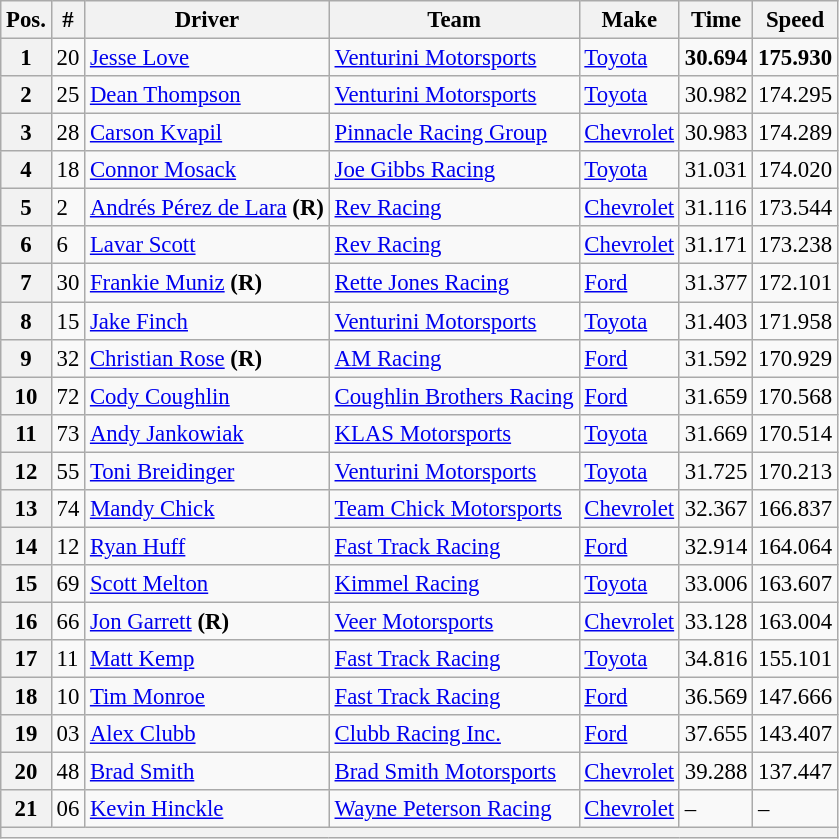<table class="wikitable" style="font-size:95%">
<tr>
<th>Pos.</th>
<th>#</th>
<th>Driver</th>
<th>Team</th>
<th>Make</th>
<th>Time</th>
<th>Speed</th>
</tr>
<tr>
<th>1</th>
<td>20</td>
<td><a href='#'>Jesse Love</a></td>
<td><a href='#'>Venturini Motorsports</a></td>
<td><a href='#'>Toyota</a></td>
<td><strong>30.694</strong></td>
<td><strong>175.930</strong></td>
</tr>
<tr>
<th>2</th>
<td>25</td>
<td><a href='#'>Dean Thompson</a></td>
<td><a href='#'>Venturini Motorsports</a></td>
<td><a href='#'>Toyota</a></td>
<td>30.982</td>
<td>174.295</td>
</tr>
<tr>
<th>3</th>
<td>28</td>
<td><a href='#'>Carson Kvapil</a></td>
<td><a href='#'>Pinnacle Racing Group</a></td>
<td><a href='#'>Chevrolet</a></td>
<td>30.983</td>
<td>174.289</td>
</tr>
<tr>
<th>4</th>
<td>18</td>
<td><a href='#'>Connor Mosack</a></td>
<td><a href='#'>Joe Gibbs Racing</a></td>
<td><a href='#'>Toyota</a></td>
<td>31.031</td>
<td>174.020</td>
</tr>
<tr>
<th>5</th>
<td>2</td>
<td><a href='#'>Andrés Pérez de Lara</a> <strong>(R)</strong></td>
<td><a href='#'>Rev Racing</a></td>
<td><a href='#'>Chevrolet</a></td>
<td>31.116</td>
<td>173.544</td>
</tr>
<tr>
<th>6</th>
<td>6</td>
<td><a href='#'>Lavar Scott</a></td>
<td><a href='#'>Rev Racing</a></td>
<td><a href='#'>Chevrolet</a></td>
<td>31.171</td>
<td>173.238</td>
</tr>
<tr>
<th>7</th>
<td>30</td>
<td><a href='#'>Frankie Muniz</a> <strong>(R)</strong></td>
<td><a href='#'>Rette Jones Racing</a></td>
<td><a href='#'>Ford</a></td>
<td>31.377</td>
<td>172.101</td>
</tr>
<tr>
<th>8</th>
<td>15</td>
<td><a href='#'>Jake Finch</a></td>
<td><a href='#'>Venturini Motorsports</a></td>
<td><a href='#'>Toyota</a></td>
<td>31.403</td>
<td>171.958</td>
</tr>
<tr>
<th>9</th>
<td>32</td>
<td><a href='#'>Christian Rose</a> <strong>(R)</strong></td>
<td><a href='#'>AM Racing</a></td>
<td><a href='#'>Ford</a></td>
<td>31.592</td>
<td>170.929</td>
</tr>
<tr>
<th>10</th>
<td>72</td>
<td><a href='#'>Cody Coughlin</a></td>
<td><a href='#'>Coughlin Brothers Racing</a></td>
<td><a href='#'>Ford</a></td>
<td>31.659</td>
<td>170.568</td>
</tr>
<tr>
<th>11</th>
<td>73</td>
<td><a href='#'>Andy Jankowiak</a></td>
<td><a href='#'>KLAS Motorsports</a></td>
<td><a href='#'>Toyota</a></td>
<td>31.669</td>
<td>170.514</td>
</tr>
<tr>
<th>12</th>
<td>55</td>
<td><a href='#'>Toni Breidinger</a></td>
<td><a href='#'>Venturini Motorsports</a></td>
<td><a href='#'>Toyota</a></td>
<td>31.725</td>
<td>170.213</td>
</tr>
<tr>
<th>13</th>
<td>74</td>
<td><a href='#'>Mandy Chick</a></td>
<td><a href='#'>Team Chick Motorsports</a></td>
<td><a href='#'>Chevrolet</a></td>
<td>32.367</td>
<td>166.837</td>
</tr>
<tr>
<th>14</th>
<td>12</td>
<td><a href='#'>Ryan Huff</a></td>
<td><a href='#'>Fast Track Racing</a></td>
<td><a href='#'>Ford</a></td>
<td>32.914</td>
<td>164.064</td>
</tr>
<tr>
<th>15</th>
<td>69</td>
<td><a href='#'>Scott Melton</a></td>
<td><a href='#'>Kimmel Racing</a></td>
<td><a href='#'>Toyota</a></td>
<td>33.006</td>
<td>163.607</td>
</tr>
<tr>
<th>16</th>
<td>66</td>
<td><a href='#'>Jon Garrett</a> <strong>(R)</strong></td>
<td><a href='#'>Veer Motorsports</a></td>
<td><a href='#'>Chevrolet</a></td>
<td>33.128</td>
<td>163.004</td>
</tr>
<tr>
<th>17</th>
<td>11</td>
<td><a href='#'>Matt Kemp</a></td>
<td><a href='#'>Fast Track Racing</a></td>
<td><a href='#'>Toyota</a></td>
<td>34.816</td>
<td>155.101</td>
</tr>
<tr>
<th>18</th>
<td>10</td>
<td><a href='#'>Tim Monroe</a></td>
<td><a href='#'>Fast Track Racing</a></td>
<td><a href='#'>Ford</a></td>
<td>36.569</td>
<td>147.666</td>
</tr>
<tr>
<th>19</th>
<td>03</td>
<td><a href='#'>Alex Clubb</a></td>
<td><a href='#'>Clubb Racing Inc.</a></td>
<td><a href='#'>Ford</a></td>
<td>37.655</td>
<td>143.407</td>
</tr>
<tr>
<th>20</th>
<td>48</td>
<td><a href='#'>Brad Smith</a></td>
<td><a href='#'>Brad Smith Motorsports</a></td>
<td><a href='#'>Chevrolet</a></td>
<td>39.288</td>
<td>137.447</td>
</tr>
<tr>
<th>21</th>
<td>06</td>
<td><a href='#'>Kevin Hinckle</a></td>
<td><a href='#'>Wayne Peterson Racing</a></td>
<td><a href='#'>Chevrolet</a></td>
<td>–</td>
<td>–</td>
</tr>
<tr>
<th colspan="7"></th>
</tr>
</table>
